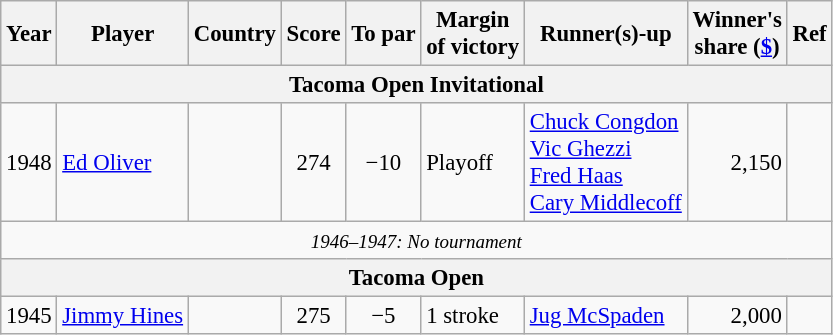<table class="wikitable" style="font-size:95%">
<tr>
<th>Year</th>
<th>Player</th>
<th>Country</th>
<th>Score</th>
<th>To par</th>
<th>Margin<br>of victory</th>
<th>Runner(s)-up</th>
<th>Winner's<br>share (<a href='#'>$</a>)</th>
<th>Ref</th>
</tr>
<tr>
<th colspan=9>Tacoma Open Invitational</th>
</tr>
<tr>
<td>1948</td>
<td><a href='#'>Ed Oliver</a></td>
<td></td>
<td align=center>274</td>
<td align=center>−10</td>
<td>Playoff</td>
<td> <a href='#'>Chuck Congdon</a><br> <a href='#'>Vic Ghezzi</a><br> <a href='#'>Fred Haas</a><br> <a href='#'>Cary Middlecoff</a></td>
<td align=right>2,150</td>
<td></td>
</tr>
<tr>
<td colspan=9 align=center><small><em>1946–1947: No tournament</em></small></td>
</tr>
<tr>
<th colspan=9>Tacoma Open</th>
</tr>
<tr>
<td>1945</td>
<td><a href='#'>Jimmy Hines</a></td>
<td></td>
<td align=center>275</td>
<td align=center>−5</td>
<td>1 stroke</td>
<td> <a href='#'>Jug McSpaden</a></td>
<td align=right>2,000</td>
<td></td>
</tr>
</table>
